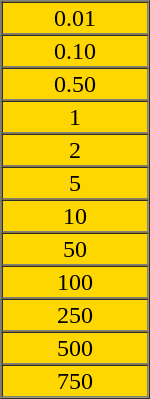<table border=-2 cellspacing=0 cellpadding=1 width=100px|->
<tr>
<td bgcolor="gold" align="center">0.01</td>
</tr>
<tr>
<td bgcolor="gold" align="center">0.10</td>
</tr>
<tr>
<td bgcolor="gold" align="center">0.50</td>
</tr>
<tr>
<td bgcolor="gold" align="center">1</td>
</tr>
<tr>
<td bgcolor="gold" align="center">2</td>
</tr>
<tr>
<td bgcolor="gold" align="center">5</td>
</tr>
<tr>
<td bgcolor="gold" align="center">10</td>
</tr>
<tr>
<td bgcolor="gold" align="center">50</td>
</tr>
<tr>
<td bgcolor="gold" align="center">100</td>
</tr>
<tr>
<td bgcolor="gold" align="center">250</td>
</tr>
<tr>
<td bgcolor="gold" align="center">500</td>
</tr>
<tr>
<td bgcolor="gold" align="center">750</td>
</tr>
</table>
